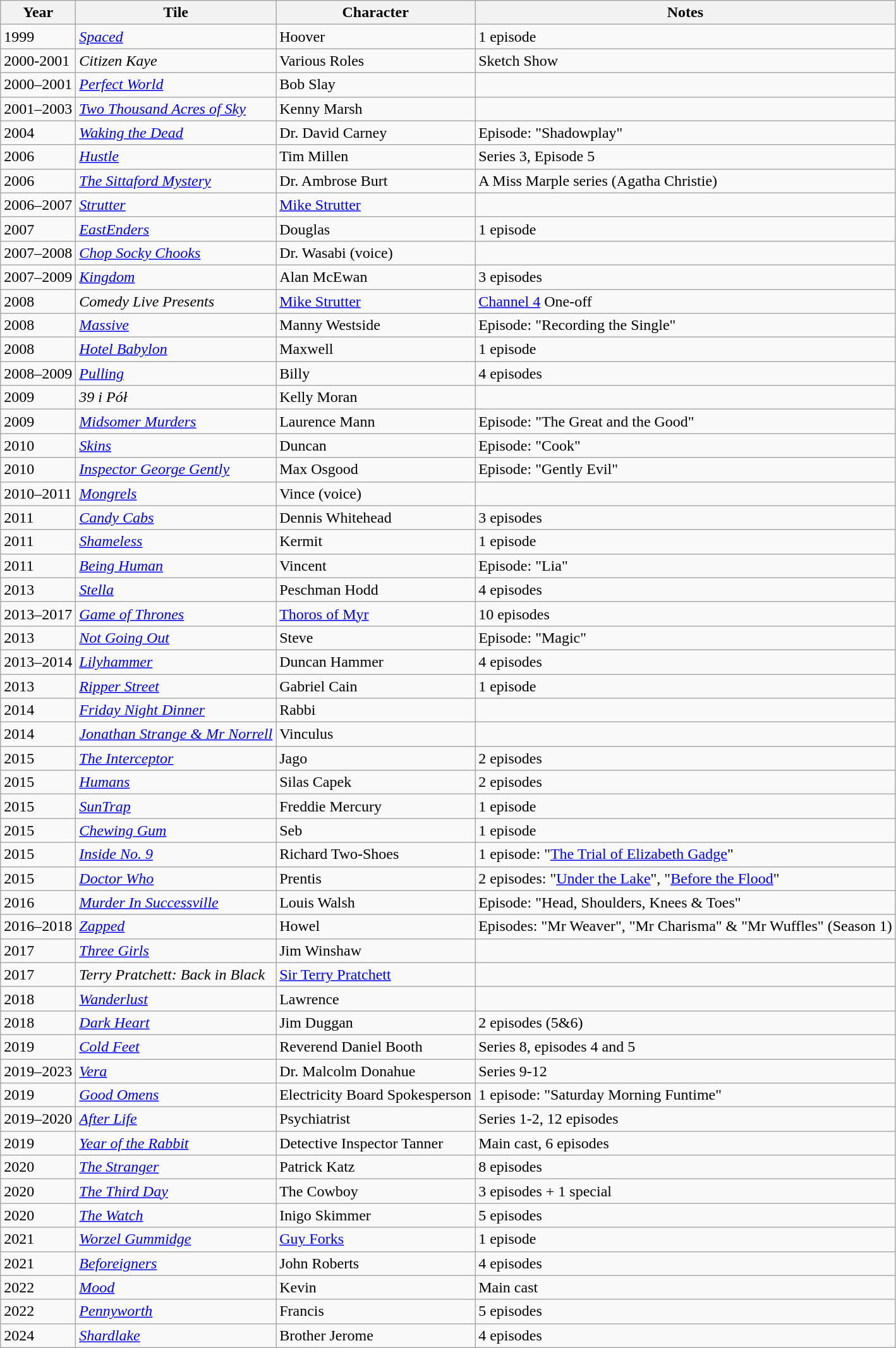<table class="wikitable sortable">
<tr>
<th>Year</th>
<th>Tile</th>
<th>Character</th>
<th>Notes</th>
</tr>
<tr>
<td>1999</td>
<td><em><a href='#'>Spaced</a></em></td>
<td>Hoover</td>
<td>1 episode</td>
</tr>
<tr>
<td>2000-2001</td>
<td><em>Citizen Kaye</em></td>
<td>Various Roles</td>
<td>Sketch Show</td>
</tr>
<tr>
<td>2000–2001</td>
<td><em><a href='#'>Perfect World</a></em></td>
<td>Bob Slay</td>
<td></td>
</tr>
<tr>
<td>2001–2003</td>
<td><em><a href='#'>Two Thousand Acres of Sky</a></em></td>
<td>Kenny Marsh</td>
<td></td>
</tr>
<tr>
<td>2004</td>
<td><em><a href='#'>Waking the Dead</a></em></td>
<td>Dr. David Carney</td>
<td>Episode: "Shadowplay"</td>
</tr>
<tr>
<td>2006</td>
<td><em><a href='#'>Hustle</a></em></td>
<td>Tim Millen</td>
<td>Series 3, Episode 5</td>
</tr>
<tr>
<td>2006</td>
<td><em><a href='#'> The Sittaford Mystery</a></em></td>
<td>Dr. Ambrose Burt</td>
<td>A Miss Marple series (Agatha Christie)</td>
</tr>
<tr>
<td>2006–2007</td>
<td><em><a href='#'>Strutter</a></em></td>
<td><a href='#'>Mike Strutter</a></td>
<td></td>
</tr>
<tr>
<td>2007</td>
<td><em><a href='#'>EastEnders</a></em></td>
<td>Douglas</td>
<td>1 episode</td>
</tr>
<tr>
<td>2007–2008</td>
<td><em><a href='#'>Chop Socky Chooks</a></em></td>
<td>Dr. Wasabi (voice)</td>
<td></td>
</tr>
<tr>
<td>2007–2009</td>
<td><em><a href='#'>Kingdom</a></em></td>
<td>Alan McEwan</td>
<td>3 episodes</td>
</tr>
<tr>
<td>2008</td>
<td><em>Comedy Live Presents</em></td>
<td><a href='#'>Mike Strutter</a></td>
<td><a href='#'>Channel 4</a> One-off</td>
</tr>
<tr>
<td>2008</td>
<td><em><a href='#'>Massive</a></em></td>
<td>Manny Westside</td>
<td>Episode: "Recording the Single"</td>
</tr>
<tr>
<td>2008</td>
<td><em><a href='#'>Hotel Babylon</a></em></td>
<td>Maxwell</td>
<td>1 episode</td>
</tr>
<tr>
<td>2008–2009</td>
<td><em><a href='#'>Pulling</a></em></td>
<td>Billy</td>
<td>4 episodes</td>
</tr>
<tr>
<td>2009</td>
<td><em>39 i Pół</em></td>
<td>Kelly Moran</td>
<td></td>
</tr>
<tr>
<td>2009</td>
<td><em><a href='#'>Midsomer Murders</a></em></td>
<td>Laurence Mann</td>
<td>Episode: "The Great and the Good"</td>
</tr>
<tr>
<td>2010</td>
<td><em><a href='#'>Skins</a></em></td>
<td>Duncan</td>
<td>Episode: "Cook"</td>
</tr>
<tr>
<td>2010</td>
<td><em><a href='#'>Inspector George Gently</a></em></td>
<td>Max Osgood</td>
<td>Episode: "Gently Evil"</td>
</tr>
<tr>
<td>2010–2011</td>
<td><em><a href='#'>Mongrels</a></em></td>
<td>Vince (voice)</td>
<td></td>
</tr>
<tr>
<td>2011</td>
<td><em><a href='#'>Candy Cabs</a></em></td>
<td>Dennis Whitehead</td>
<td>3 episodes</td>
</tr>
<tr>
<td>2011</td>
<td><em><a href='#'>Shameless</a></em></td>
<td>Kermit</td>
<td>1 episode</td>
</tr>
<tr>
<td>2011</td>
<td><em><a href='#'>Being Human</a></em></td>
<td>Vincent</td>
<td>Episode: "Lia"</td>
</tr>
<tr>
<td>2013</td>
<td><em><a href='#'>Stella</a></em></td>
<td>Peschman Hodd</td>
<td>4 episodes</td>
</tr>
<tr>
<td>2013–2017</td>
<td><em><a href='#'>Game of Thrones</a></em></td>
<td><a href='#'>Thoros of Myr</a></td>
<td>10 episodes</td>
</tr>
<tr>
<td>2013</td>
<td><em><a href='#'>Not Going Out</a></em></td>
<td>Steve</td>
<td>Episode: "Magic"</td>
</tr>
<tr>
<td>2013–2014</td>
<td><em><a href='#'>Lilyhammer</a></em></td>
<td>Duncan Hammer</td>
<td>4 episodes</td>
</tr>
<tr>
<td>2013</td>
<td><em><a href='#'>Ripper Street</a></em></td>
<td>Gabriel Cain</td>
<td>1 episode</td>
</tr>
<tr>
<td>2014</td>
<td><em><a href='#'>Friday Night Dinner</a></em></td>
<td>Rabbi</td>
<td></td>
</tr>
<tr>
<td>2014</td>
<td><em><a href='#'>Jonathan Strange & Mr Norrell</a></em></td>
<td>Vinculus</td>
<td></td>
</tr>
<tr>
<td>2015</td>
<td><em><a href='#'>The Interceptor</a></em></td>
<td>Jago</td>
<td>2 episodes</td>
</tr>
<tr>
<td>2015</td>
<td><em><a href='#'>Humans</a></em></td>
<td>Silas Capek</td>
<td>2 episodes</td>
</tr>
<tr>
<td>2015</td>
<td><em><a href='#'>SunTrap</a></em></td>
<td>Freddie Mercury</td>
<td>1 episode</td>
</tr>
<tr>
<td>2015</td>
<td><em><a href='#'>Chewing Gum</a></em></td>
<td>Seb</td>
<td>1 episode</td>
</tr>
<tr>
<td>2015</td>
<td><em><a href='#'>Inside No. 9</a></em></td>
<td>Richard Two-Shoes</td>
<td>1 episode: "<a href='#'>The Trial of Elizabeth Gadge</a>"</td>
</tr>
<tr>
<td>2015</td>
<td><em><a href='#'>Doctor Who</a></em></td>
<td>Prentis</td>
<td>2 episodes: "<a href='#'>Under the Lake</a>", "<a href='#'>Before the Flood</a>"</td>
</tr>
<tr>
<td>2016</td>
<td><em><a href='#'>Murder In Successville</a></em></td>
<td>Louis Walsh</td>
<td>Episode: "Head, Shoulders, Knees & Toes"</td>
</tr>
<tr>
<td>2016–2018</td>
<td><em><a href='#'>Zapped</a></em></td>
<td>Howel</td>
<td>Episodes: "Mr Weaver", "Mr Charisma" & "Mr Wuffles" (Season 1)</td>
</tr>
<tr>
<td>2017</td>
<td><a href='#'><em>Three Girls</em></a></td>
<td>Jim Winshaw</td>
<td></td>
</tr>
<tr>
<td>2017</td>
<td><em>Terry Pratchett: Back in Black</em></td>
<td><a href='#'>Sir Terry Pratchett</a></td>
<td></td>
</tr>
<tr>
<td>2018</td>
<td><a href='#'><em>Wanderlust</em></a></td>
<td>Lawrence</td>
<td></td>
</tr>
<tr>
<td>2018</td>
<td><a href='#'><em>Dark Heart</em></a></td>
<td>Jim Duggan</td>
<td>2 episodes (5&6)</td>
</tr>
<tr>
<td>2019</td>
<td><em><a href='#'>Cold Feet</a></em></td>
<td>Reverend Daniel Booth</td>
<td>Series 8, episodes 4 and 5</td>
</tr>
<tr>
<td>2019–2023</td>
<td><a href='#'><em>Vera</em></a></td>
<td>Dr. Malcolm Donahue</td>
<td>Series 9-12</td>
</tr>
<tr>
<td>2019</td>
<td><a href='#'><em>Good Omens</em></a></td>
<td>Electricity Board Spokesperson</td>
<td>1 episode: "Saturday Morning Funtime"</td>
</tr>
<tr>
<td>2019–2020</td>
<td><em><a href='#'>After Life</a></em></td>
<td>Psychiatrist</td>
<td>Series 1-2, 12 episodes</td>
</tr>
<tr>
<td>2019</td>
<td><em><a href='#'>Year of the Rabbit</a></em></td>
<td>Detective Inspector Tanner</td>
<td>Main cast, 6 episodes</td>
</tr>
<tr>
<td>2020</td>
<td><em><a href='#'>The Stranger</a></em></td>
<td>Patrick Katz</td>
<td>8 episodes</td>
</tr>
<tr>
<td>2020</td>
<td><em><a href='#'>The Third Day</a></em></td>
<td>The Cowboy</td>
<td>3 episodes + 1 special</td>
</tr>
<tr>
<td>2020</td>
<td><em><a href='#'>The Watch</a></em></td>
<td>Inigo Skimmer</td>
<td>5 episodes</td>
</tr>
<tr>
<td>2021</td>
<td><em><a href='#'>Worzel Gummidge</a></em></td>
<td><a href='#'>Guy Forks</a></td>
<td>1 episode</td>
</tr>
<tr>
<td>2021</td>
<td><em><a href='#'>Beforeigners</a></em></td>
<td>John Roberts</td>
<td>4 episodes</td>
</tr>
<tr>
<td>2022</td>
<td><em><a href='#'>Mood</a></em></td>
<td>Kevin</td>
<td>Main cast</td>
</tr>
<tr>
<td>2022</td>
<td><em><a href='#'>Pennyworth</a></em></td>
<td>Francis</td>
<td>5 episodes</td>
</tr>
<tr>
<td>2024</td>
<td><em><a href='#'>Shardlake</a></em></td>
<td>Brother Jerome</td>
<td>4 episodes</td>
</tr>
</table>
